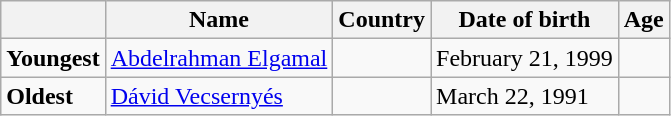<table class="wikitable">
<tr>
<th></th>
<th>Name</th>
<th>Country</th>
<th>Date of birth</th>
<th>Age</th>
</tr>
<tr>
<td><strong>Youngest</strong></td>
<td><a href='#'>Abdelrahman Elgamal</a></td>
<td></td>
<td>February 21, 1999</td>
<td></td>
</tr>
<tr>
<td><strong>Oldest</strong></td>
<td><a href='#'>Dávid Vecsernyés</a></td>
<td></td>
<td>March 22, 1991</td>
<td></td>
</tr>
</table>
